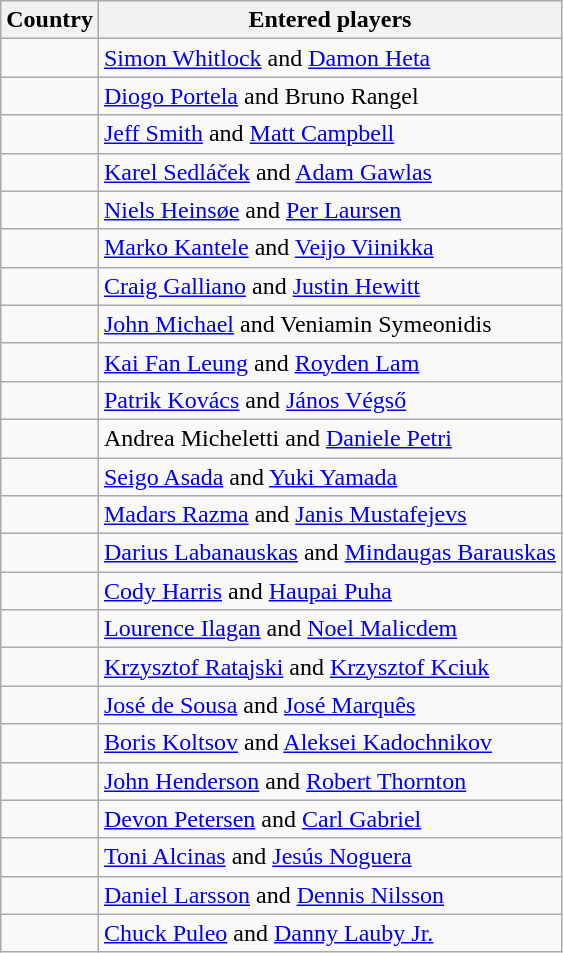<table class="wikitable">
<tr>
<th>Country</th>
<th>Entered players</th>
</tr>
<tr>
<td></td>
<td><a href='#'>Simon Whitlock</a> and <a href='#'>Damon Heta</a></td>
</tr>
<tr>
<td></td>
<td><a href='#'>Diogo Portela</a> and Bruno Rangel</td>
</tr>
<tr>
<td></td>
<td><a href='#'>Jeff Smith</a> and <a href='#'>Matt Campbell</a></td>
</tr>
<tr>
<td></td>
<td><a href='#'>Karel Sedláček</a> and <a href='#'>Adam Gawlas</a></td>
</tr>
<tr>
<td></td>
<td><a href='#'>Niels Heinsøe</a> and <a href='#'>Per Laursen</a></td>
</tr>
<tr>
<td></td>
<td><a href='#'>Marko Kantele</a> and <a href='#'>Veijo Viinikka</a></td>
</tr>
<tr>
<td></td>
<td><a href='#'>Craig Galliano</a> and <a href='#'>Justin Hewitt</a></td>
</tr>
<tr>
<td></td>
<td><a href='#'>John Michael</a> and Veniamin Symeonidis</td>
</tr>
<tr>
<td></td>
<td><a href='#'>Kai Fan Leung</a> and <a href='#'>Royden Lam</a></td>
</tr>
<tr>
<td></td>
<td><a href='#'>Patrik Kovács</a> and <a href='#'>János Végső</a></td>
</tr>
<tr>
<td></td>
<td>Andrea Micheletti and <a href='#'>Daniele Petri</a></td>
</tr>
<tr>
<td></td>
<td><a href='#'>Seigo Asada</a> and <a href='#'>Yuki Yamada</a></td>
</tr>
<tr>
<td></td>
<td><a href='#'>Madars Razma</a> and <a href='#'>Janis Mustafejevs</a></td>
</tr>
<tr>
<td></td>
<td><a href='#'>Darius Labanauskas</a> and <a href='#'>Mindaugas Barauskas</a></td>
</tr>
<tr>
<td></td>
<td><a href='#'>Cody Harris</a> and <a href='#'>Haupai Puha</a></td>
</tr>
<tr>
<td></td>
<td><a href='#'>Lourence Ilagan</a> and <a href='#'>Noel Malicdem</a></td>
</tr>
<tr>
<td></td>
<td><a href='#'>Krzysztof Ratajski</a> and <a href='#'>Krzysztof Kciuk</a></td>
</tr>
<tr>
<td></td>
<td><a href='#'>José de Sousa</a> and <a href='#'>José Marquês</a></td>
</tr>
<tr>
<td></td>
<td><a href='#'>Boris Koltsov</a> and <a href='#'>Aleksei Kadochnikov</a></td>
</tr>
<tr>
<td></td>
<td><a href='#'>John Henderson</a> and <a href='#'>Robert Thornton</a></td>
</tr>
<tr>
<td></td>
<td><a href='#'>Devon Petersen</a> and <a href='#'>Carl Gabriel</a></td>
</tr>
<tr>
<td></td>
<td><a href='#'>Toni Alcinas</a> and <a href='#'>Jesús Noguera</a></td>
</tr>
<tr>
<td></td>
<td><a href='#'>Daniel Larsson</a> and <a href='#'>Dennis Nilsson</a></td>
</tr>
<tr>
<td></td>
<td><a href='#'>Chuck Puleo</a> and <a href='#'>Danny Lauby Jr.</a></td>
</tr>
</table>
